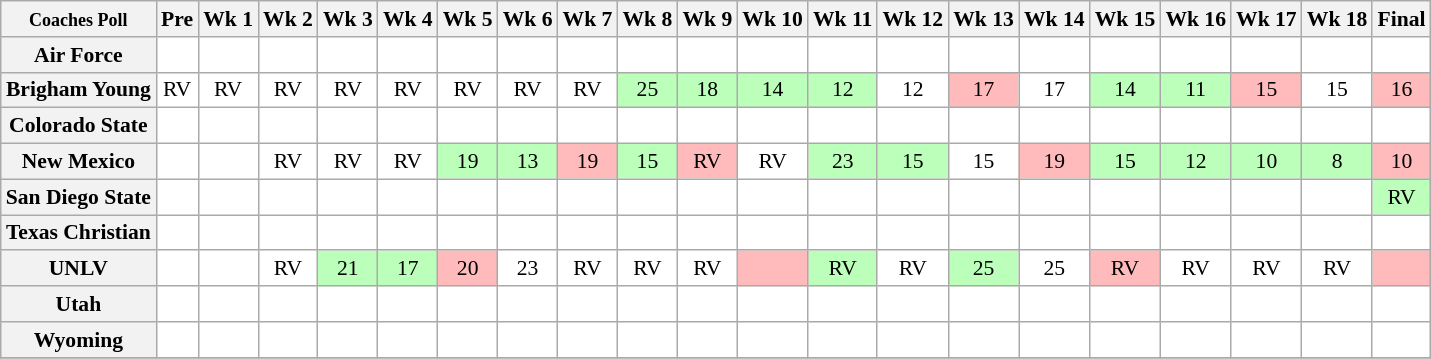<table class="wikitable" style="white-space:nowrap;font-size:90%;">
<tr>
<th><small>Coaches Poll</small></th>
<th>Pre</th>
<th>Wk 1</th>
<th>Wk 2</th>
<th>Wk 3</th>
<th>Wk 4</th>
<th>Wk 5</th>
<th>Wk 6</th>
<th>Wk 7</th>
<th>Wk 8</th>
<th>Wk 9</th>
<th>Wk 10</th>
<th>Wk 11</th>
<th>Wk 12</th>
<th>Wk 13</th>
<th>Wk 14</th>
<th>Wk 15</th>
<th>Wk 16</th>
<th>Wk 17</th>
<th>Wk 18</th>
<th>Final</th>
</tr>
<tr style="text-align:center;">
<th align="left">Air Force</th>
<td style="background:#FFFFFF;"></td>
<td style="background:#FFFFFF;"></td>
<td style="background:#FFFFFF;"></td>
<td style="background:#FFFFFF;"></td>
<td style="background:#FFFFFF;"></td>
<td style="background:#FFFFFF;"></td>
<td style="background:#FFFFFF;"></td>
<td style="background:#FFFFFF;"></td>
<td style="background:#FFFFFF;"></td>
<td style="background:#FFFFFF;"></td>
<td style="background:#FFFFFF;"></td>
<td style="background:#FFFFFF;"></td>
<td style="background:#FFFFFF;"></td>
<td style="background:#FFFFFF;"></td>
<td style="background:#FFFFFF;"></td>
<td style="background:#FFFFFF;"></td>
<td style="background:#FFFFFF;"></td>
<td style="background:#FFFFFF;"></td>
<td style="background:#FFFFFF;"></td>
<td style="background:#FFFFFF;"></td>
</tr>
<tr style="text-align:center;">
<th>Brigham Young</th>
<td style="background:#FFFFFF;">RV</td>
<td style="background:#FFFFFF;">RV</td>
<td style="background:#FFFFFF;">RV</td>
<td style="background:#FFFFFF;">RV</td>
<td style="background:#FFFFFF;">RV</td>
<td style="background:#FFFFFF;">RV</td>
<td style="background:#FFFFFF;">RV</td>
<td style="background:#FFFFFF;">RV</td>
<td style="background:#BBFFBB;">25</td>
<td style="background:#BBFFBB;">18</td>
<td style="background:#BBFFBB;">14</td>
<td style="background:#BBFFBB;">12</td>
<td style="background:#FFFFFF;">12</td>
<td style="background:#FFBBBB;">17</td>
<td style="background:#FFFFFF;">17</td>
<td style="background:#BBFFBB;">14</td>
<td style="background:#BBFFBB;">11</td>
<td style="background:#FFBBBB;">15</td>
<td style="background:#FFFFFF;">15</td>
<td style="background:#FFBBBB;">16</td>
</tr>
<tr style="text-align:center;">
<th>Colorado State</th>
<td style="background:#FFFFFF;"></td>
<td style="background:#FFFFFF;"></td>
<td style="background:#FFFFFF;"></td>
<td style="background:#FFFFFF;"></td>
<td style="background:#FFFFFF;"></td>
<td style="background:#FFFFFF;"></td>
<td style="background:#FFFFFF;"></td>
<td style="background:#FFFFFF;"></td>
<td style="background:#FFFFFF;"></td>
<td style="background:#FFFFFF;"></td>
<td style="background:#FFFFFF;"></td>
<td style="background:#FFFFFF;"></td>
<td style="background:#FFFFFF;"></td>
<td style="background:#FFFFFF;"></td>
<td style="background:#FFFFFF;"></td>
<td style="background:#FFFFFF;"></td>
<td style="background:#FFFFFF;"></td>
<td style="background:#FFFFFF;"></td>
<td style="background:#FFFFFF;"></td>
<td style="background:#FFFFFF;"></td>
</tr>
<tr style="text-align:center;">
<th>New Mexico</th>
<td style="background:#FFFFFF;"></td>
<td style="background:#FFFFFF;"></td>
<td style="background:#FFFFFF;">RV</td>
<td style="background:#FFFFFF;">RV</td>
<td style="background:#FFFFFF;">RV</td>
<td style="background:#BBFFBB;">19</td>
<td style="background:#BBFFBB;">13</td>
<td style="background:#FFBBBB;">19</td>
<td style="background:#BBFFBB;">15</td>
<td style="background:#FFBBBB;">RV</td>
<td style="background:#FFFFFF;">RV</td>
<td style="background:#BBFFBB;">23</td>
<td style="background:#BBFFBB;">15</td>
<td style="background:#FFFFFF;">15</td>
<td style="background:#FFBBBB;">19</td>
<td style="background:#BBFFBB;">15</td>
<td style="background:#BBFFBB;">12</td>
<td style="background:#BBFFBB;">10</td>
<td style="background:#BBFFBB;">8</td>
<td style="background:#FFBBBB;">10</td>
</tr>
<tr style="text-align:center;">
<th>San Diego State</th>
<td style="background:#FFFFFF;"></td>
<td style="background:#FFFFFF;"></td>
<td style="background:#FFFFFF;"></td>
<td style="background:#FFFFFF;"></td>
<td style="background:#FFFFFF;"></td>
<td style="background:#FFFFFF;"></td>
<td style="background:#FFFFFF;"></td>
<td style="background:#FFFFFF;"></td>
<td style="background:#FFFFFF;"></td>
<td style="background:#FFFFFF;"></td>
<td style="background:#FFFFFF;"></td>
<td style="background:#FFFFFF;"></td>
<td style="background:#FFFFFF;"></td>
<td style="background:#FFFFFF;"></td>
<td style="background:#FFFFFF;"></td>
<td style="background:#FFFFFF;"></td>
<td style="background:#FFFFFF;"></td>
<td style="background:#FFFFFF;"></td>
<td style="background:#FFFFFF;"></td>
<td style="background:#BBFFBB;">RV</td>
</tr>
<tr style="text-align:center;">
<th>Texas Christian</th>
<td style="background:#FFFFFF;"></td>
<td style="background:#FFFFFF;"></td>
<td style="background:#FFFFFF;"></td>
<td style="background:#FFFFFF;"></td>
<td style="background:#FFFFFF;"></td>
<td style="background:#FFFFFF;"></td>
<td style="background:#FFFFFF;"></td>
<td style="background:#FFFFFF;"></td>
<td style="background:#FFFFFF;"></td>
<td style="background:#FFFFFF;"></td>
<td style="background:#FFFFFF;"></td>
<td style="background:#FFFFFF;"></td>
<td style="background:#FFFFFF;"></td>
<td style="background:#FFFFFF;"></td>
<td style="background:#FFFFFF;"></td>
<td style="background:#FFFFFF;"></td>
<td style="background:#FFFFFF;"></td>
<td style="background:#FFFFFF;"></td>
<td style="background:#FFFFFF;"></td>
<td style="background:#FFFFFF;"></td>
</tr>
<tr style="text-align:center;">
<th>UNLV</th>
<td style="background:#FFFFFF;"></td>
<td style="background:#FFFFFF;"></td>
<td style="background:#FFFFFF;">RV</td>
<td style="background:#BBFFBB;">21</td>
<td style="background:#BBFFBB;">17</td>
<td style="background:#FFBBBB;">20</td>
<td style="background:#FFFFFF;">23</td>
<td style="background:#FFFFFF;">RV</td>
<td style="background:#FFFFFF;">RV</td>
<td style="background:#FFFFFF;">RV</td>
<td style="background:#FFBBBB;"></td>
<td style="background:#BBFFBB;">RV</td>
<td style="background:#FFFFFF;">RV</td>
<td style="background:#BBFFBB;">25</td>
<td style="background:#FFFFFF;">25</td>
<td style="background:#FFBBBB;">RV</td>
<td style="background:#FFFFFF;">RV</td>
<td style="background:#FFFFFF;">RV</td>
<td style="background:#FFFFFF;">RV</td>
<td style="background:#FFBBBB;"></td>
</tr>
<tr style="text-align:center;">
<th>Utah</th>
<td style="background:#FFFFFF;"></td>
<td style="background:#FFFFFF;"></td>
<td style="background:#FFFFFF;"></td>
<td style="background:#FFFFFF;"></td>
<td style="background:#FFFFFF;"></td>
<td style="background:#FFFFFF;"></td>
<td style="background:#FFFFFF;"></td>
<td style="background:#FFFFFF;"></td>
<td style="background:#FFFFFF;"></td>
<td style="background:#FFFFFF;"></td>
<td style="background:#FFFFFF;"></td>
<td style="background:#FFFFFF;"></td>
<td style="background:#FFFFFF;"></td>
<td style="background:#FFFFFF;"></td>
<td style="background:#FFFFFF;"></td>
<td style="background:#FFFFFF;"></td>
<td style="background:#FFFFFF;"></td>
<td style="background:#FFFFFF;"></td>
<td style="background:#FFFFFF;"></td>
<td style="background:#FFFFFF;"></td>
</tr>
<tr style="text-align:center;">
<th>Wyoming</th>
<td style="background:#FFFFFF;"></td>
<td style="background:#FFFFFF;"></td>
<td style="background:#FFFFFF;"></td>
<td style="background:#FFFFFF;"></td>
<td style="background:#FFFFFF;"></td>
<td style="background:#FFFFFF;"></td>
<td style="background:#FFFFFF;"></td>
<td style="background:#FFFFFF;"></td>
<td style="background:#FFFFFF;"></td>
<td style="background:#FFFFFF;"></td>
<td style="background:#FFFFFF;"></td>
<td style="background:#FFFFFF;"></td>
<td style="background:#FFFFFF;"></td>
<td style="background:#FFFFFF;"></td>
<td style="background:#FFFFFF;"></td>
<td style="background:#FFFFFF;"></td>
<td style="background:#FFFFFF;"></td>
<td style="background:#FFFFFF;"></td>
<td style="background:#FFFFFF;"></td>
<td style="background:#FFFFFF;"></td>
</tr>
<tr style="text-align:center;">
</tr>
</table>
